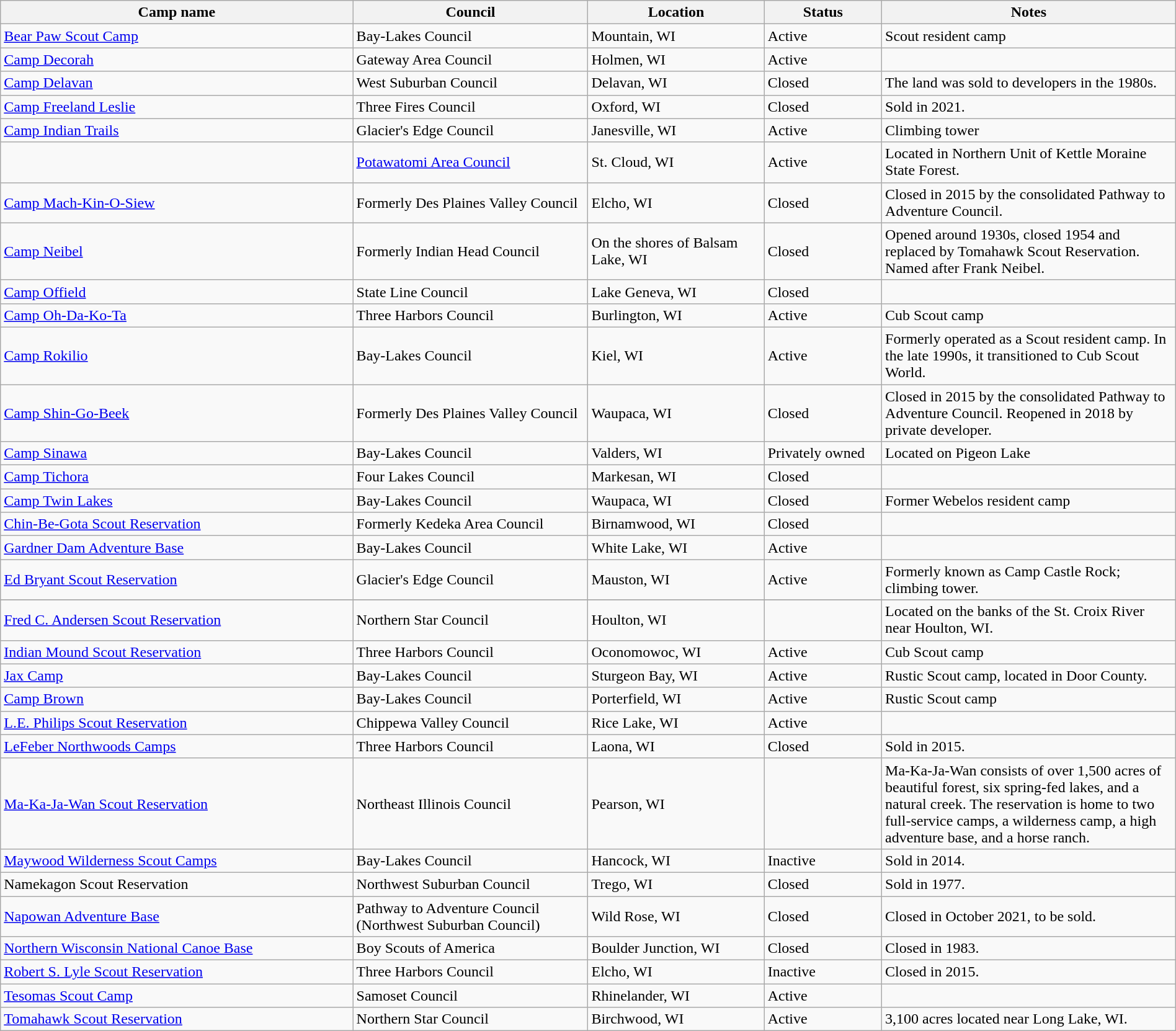<table class="wikitable sortable" border="1" width="100%">
<tr>
<th scope="col" width="30%">Camp name</th>
<th scope="col" width="20%">Council</th>
<th scope="col" width="15%">Location</th>
<th scope="col" width="10%">Status</th>
<th scope="col" width="25%"  class="unsortable">Notes</th>
</tr>
<tr>
<td><a href='#'>Bear Paw Scout Camp</a></td>
<td>Bay-Lakes Council</td>
<td>Mountain, WI</td>
<td>Active</td>
<td>Scout resident camp</td>
</tr>
<tr>
<td><a href='#'>Camp Decorah</a></td>
<td>Gateway Area Council</td>
<td>Holmen, WI</td>
<td>Active</td>
<td></td>
</tr>
<tr>
<td><a href='#'>Camp Delavan</a></td>
<td>West Suburban Council</td>
<td>Delavan, WI</td>
<td>Closed</td>
<td>The land was sold to developers in the 1980s.</td>
</tr>
<tr>
<td><a href='#'>Camp Freeland Leslie</a></td>
<td>Three Fires Council</td>
<td>Oxford, WI</td>
<td>Closed</td>
<td>Sold in 2021.</td>
</tr>
<tr>
<td><a href='#'>Camp Indian Trails</a></td>
<td>Glacier's Edge Council</td>
<td>Janesville, WI</td>
<td>Active</td>
<td>Climbing tower</td>
</tr>
<tr>
<td></td>
<td><a href='#'>Potawatomi Area Council</a></td>
<td>St. Cloud, WI</td>
<td>Active</td>
<td>Located in Northern Unit of Kettle Moraine State Forest.</td>
</tr>
<tr>
<td><a href='#'>Camp Mach-Kin-O-Siew</a></td>
<td>Formerly Des Plaines Valley Council</td>
<td>Elcho, WI</td>
<td>Closed</td>
<td>Closed in 2015 by the consolidated Pathway to Adventure Council.</td>
</tr>
<tr>
<td><a href='#'>Camp Neibel</a></td>
<td>Formerly Indian Head Council</td>
<td>On the shores of Balsam Lake, WI</td>
<td>Closed</td>
<td>Opened around 1930s, closed 1954 and replaced by Tomahawk Scout Reservation. Named after Frank Neibel.</td>
</tr>
<tr>
<td><a href='#'>Camp Offield</a></td>
<td>State Line Council</td>
<td>Lake Geneva, WI</td>
<td>Closed</td>
<td></td>
</tr>
<tr>
<td><a href='#'>Camp Oh-Da-Ko-Ta</a></td>
<td>Three Harbors Council</td>
<td>Burlington, WI</td>
<td>Active</td>
<td>Cub Scout camp</td>
</tr>
<tr>
<td><a href='#'>Camp Rokilio</a></td>
<td>Bay-Lakes Council</td>
<td>Kiel, WI</td>
<td>Active</td>
<td>Formerly operated as a Scout resident camp. In the late 1990s, it transitioned to Cub Scout World.</td>
</tr>
<tr>
<td><a href='#'>Camp Shin-Go-Beek</a></td>
<td>Formerly Des Plaines Valley Council</td>
<td>Waupaca, WI</td>
<td>Closed</td>
<td>Closed in 2015 by the consolidated Pathway to Adventure Council. Reopened in 2018 by private developer.</td>
</tr>
<tr>
<td><a href='#'>Camp Sinawa</a></td>
<td>Bay-Lakes Council</td>
<td>Valders, WI</td>
<td>Privately owned</td>
<td>Located on Pigeon Lake</td>
</tr>
<tr>
<td><a href='#'>Camp Tichora</a></td>
<td>Four Lakes Council</td>
<td>Markesan, WI</td>
<td>Closed</td>
<td></td>
</tr>
<tr>
<td><a href='#'>Camp Twin Lakes</a></td>
<td>Bay-Lakes Council</td>
<td>Waupaca, WI</td>
<td>Closed</td>
<td>Former Webelos resident camp</td>
</tr>
<tr>
<td><a href='#'>Chin-Be-Gota Scout Reservation</a></td>
<td>Formerly Kedeka Area Council</td>
<td>Birnamwood, WI</td>
<td>Closed</td>
<td></td>
</tr>
<tr>
<td><a href='#'>Gardner Dam Adventure Base</a></td>
<td>Bay-Lakes Council</td>
<td>White Lake, WI</td>
<td>Active</td>
<td></td>
</tr>
<tr>
<td><a href='#'>Ed Bryant Scout Reservation</a></td>
<td>Glacier's Edge Council</td>
<td>Mauston, WI</td>
<td>Active</td>
<td>Formerly known as Camp Castle Rock; climbing tower.</td>
</tr>
<tr>
</tr>
<tr>
<td><a href='#'>Fred C. Andersen Scout Reservation</a></td>
<td>Northern Star Council</td>
<td>Houlton, WI</td>
<td></td>
<td>Located on the banks of the St. Croix River near Houlton, WI.</td>
</tr>
<tr>
<td><a href='#'>Indian Mound Scout Reservation</a></td>
<td>Three Harbors Council</td>
<td>Oconomowoc, WI</td>
<td>Active</td>
<td>Cub Scout camp</td>
</tr>
<tr>
<td><a href='#'>Jax Camp</a></td>
<td>Bay-Lakes Council</td>
<td>Sturgeon Bay, WI</td>
<td>Active</td>
<td>Rustic Scout camp, located in Door County.</td>
</tr>
<tr>
<td><a href='#'>Camp Brown</a></td>
<td>Bay-Lakes Council</td>
<td>Porterfield, WI</td>
<td>Active</td>
<td>Rustic Scout camp</td>
</tr>
<tr>
<td><a href='#'>L.E. Philips Scout Reservation</a></td>
<td>Chippewa Valley Council</td>
<td>Rice Lake, WI</td>
<td>Active</td>
<td></td>
</tr>
<tr>
<td><a href='#'>LeFeber Northwoods Camps</a></td>
<td>Three Harbors Council</td>
<td>Laona, WI</td>
<td>Closed</td>
<td>Sold in 2015.</td>
</tr>
<tr>
<td><a href='#'>Ma-Ka-Ja-Wan Scout Reservation</a></td>
<td>Northeast Illinois Council</td>
<td>Pearson, WI</td>
<td></td>
<td>Ma-Ka-Ja-Wan consists of over 1,500 acres of beautiful forest, six spring-fed lakes, and a natural creek. The reservation is home to two full-service camps, a wilderness camp, a high adventure base, and a horse ranch.</td>
</tr>
<tr>
<td><a href='#'>Maywood Wilderness Scout Camps</a></td>
<td>Bay-Lakes Council</td>
<td>Hancock, WI</td>
<td>Inactive</td>
<td>Sold in 2014.</td>
</tr>
<tr>
<td>Namekagon Scout Reservation</td>
<td>Northwest Suburban Council</td>
<td>Trego, WI</td>
<td>Closed</td>
<td>Sold in 1977.</td>
</tr>
<tr>
<td><a href='#'>Napowan Adventure Base</a></td>
<td>Pathway to Adventure Council (Northwest Suburban Council)</td>
<td>Wild Rose, WI</td>
<td>Closed</td>
<td>Closed in October 2021, to be sold.</td>
</tr>
<tr>
<td><a href='#'>Northern Wisconsin National Canoe Base</a></td>
<td>Boy Scouts of America</td>
<td>Boulder Junction, WI</td>
<td>Closed</td>
<td>Closed in 1983.</td>
</tr>
<tr>
<td><a href='#'>Robert S. Lyle Scout Reservation</a></td>
<td>Three Harbors Council</td>
<td>Elcho, WI</td>
<td>Inactive</td>
<td>Closed in 2015.</td>
</tr>
<tr>
<td><a href='#'>Tesomas Scout Camp</a></td>
<td>Samoset Council</td>
<td>Rhinelander, WI</td>
<td>Active</td>
<td></td>
</tr>
<tr>
<td><a href='#'>Tomahawk Scout Reservation</a></td>
<td>Northern Star Council</td>
<td>Birchwood, WI</td>
<td>Active</td>
<td>3,100 acres located near Long Lake, WI.</td>
</tr>
</table>
